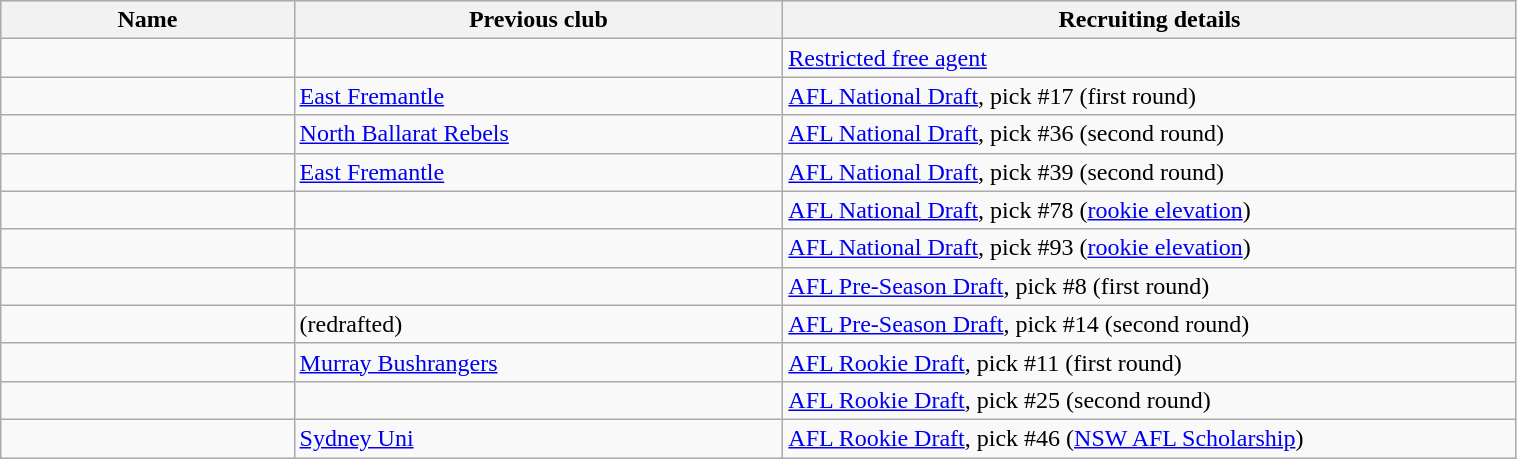<table class="wikitable sortable" style="width:80%;">
<tr style="background:#efefef;">
<th width=6%>Name</th>
<th width=10%>Previous club</th>
<th width=15%>Recruiting details</th>
</tr>
<tr>
<td></td>
<td></td>
<td><a href='#'>Restricted free agent</a></td>
</tr>
<tr>
<td></td>
<td><a href='#'>East Fremantle</a></td>
<td><a href='#'>AFL National Draft</a>, pick #17 (first round)</td>
</tr>
<tr>
<td></td>
<td><a href='#'>North Ballarat Rebels</a></td>
<td><a href='#'>AFL National Draft</a>, pick #36 (second round)</td>
</tr>
<tr>
<td></td>
<td><a href='#'>East Fremantle</a></td>
<td><a href='#'>AFL National Draft</a>, pick #39 (second round)</td>
</tr>
<tr>
<td></td>
<td></td>
<td><a href='#'>AFL National Draft</a>, pick #78 (<a href='#'>rookie elevation</a>)</td>
</tr>
<tr>
<td></td>
<td></td>
<td><a href='#'>AFL National Draft</a>, pick #93 (<a href='#'>rookie elevation</a>)</td>
</tr>
<tr>
<td></td>
<td></td>
<td><a href='#'>AFL Pre-Season Draft</a>, pick #8 (first round)</td>
</tr>
<tr>
<td></td>
<td> (redrafted)</td>
<td><a href='#'>AFL Pre-Season Draft</a>, pick #14 (second round)</td>
</tr>
<tr>
<td></td>
<td><a href='#'>Murray Bushrangers</a></td>
<td><a href='#'>AFL Rookie Draft</a>, pick #11 (first round)</td>
</tr>
<tr>
<td></td>
<td></td>
<td><a href='#'>AFL Rookie Draft</a>, pick #25 (second round)</td>
</tr>
<tr>
<td></td>
<td><a href='#'>Sydney Uni</a></td>
<td><a href='#'>AFL Rookie Draft</a>, pick #46 (<a href='#'>NSW AFL Scholarship</a>)</td>
</tr>
</table>
